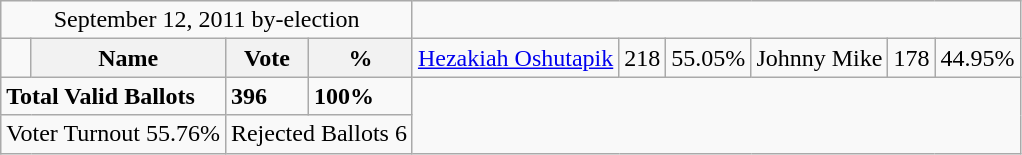<table class="wikitable">
<tr>
<td colspan=4 align=center>September 12, 2011 by-election</td>
</tr>
<tr>
<td></td>
<th><strong>Name </strong></th>
<th><strong>Vote</strong></th>
<th><strong>%</strong><br></th>
<td><a href='#'>Hezakiah Oshutapik</a></td>
<td>218</td>
<td>55.05%<br></td>
<td>Johnny Mike</td>
<td>178</td>
<td>44.95%</td>
</tr>
<tr>
<td colspan=2><strong>Total Valid Ballots</strong></td>
<td><strong>396</strong></td>
<td><strong>100%</strong></td>
</tr>
<tr>
<td colspan=2 align=center>Voter Turnout 55.76%</td>
<td colspan=2 align=center>Rejected Ballots 6</td>
</tr>
</table>
